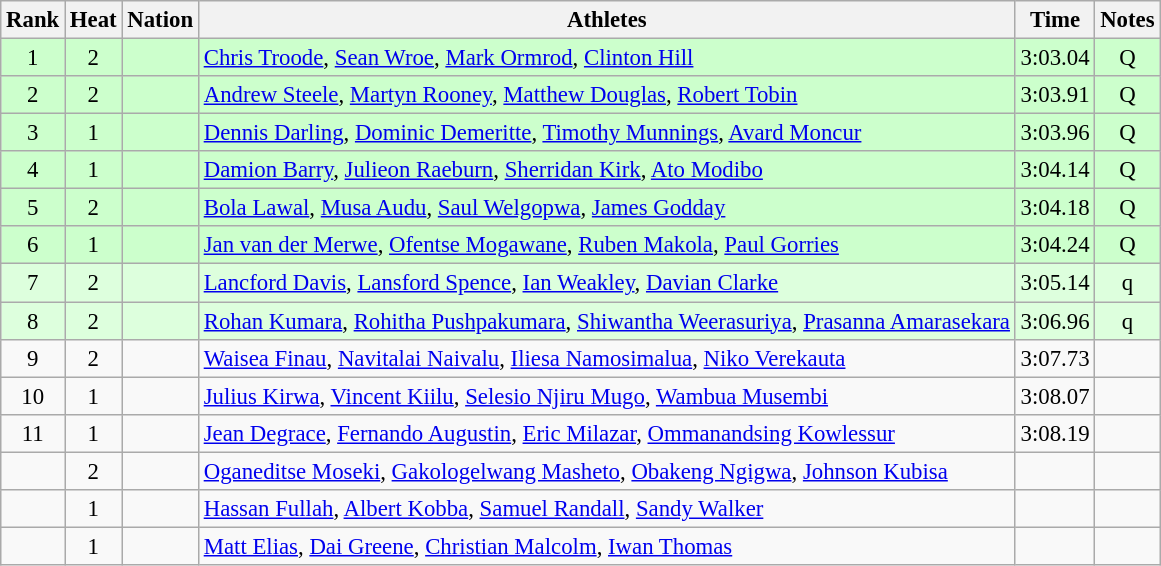<table class="wikitable sortable" style="text-align:center;font-size:95%">
<tr>
<th>Rank</th>
<th>Heat</th>
<th>Nation</th>
<th>Athletes</th>
<th>Time</th>
<th>Notes</th>
</tr>
<tr bgcolor=ccffcc>
<td>1</td>
<td>2</td>
<td align=left></td>
<td align=left><a href='#'>Chris Troode</a>, <a href='#'>Sean Wroe</a>, <a href='#'>Mark Ormrod</a>, <a href='#'>Clinton Hill</a></td>
<td>3:03.04</td>
<td>Q</td>
</tr>
<tr bgcolor=ccffcc>
<td>2</td>
<td>2</td>
<td align=left></td>
<td align=left><a href='#'>Andrew Steele</a>, <a href='#'>Martyn Rooney</a>, <a href='#'>Matthew Douglas</a>, <a href='#'>Robert Tobin</a></td>
<td>3:03.91</td>
<td>Q</td>
</tr>
<tr bgcolor=ccffcc>
<td>3</td>
<td>1</td>
<td align=left></td>
<td align=left><a href='#'>Dennis Darling</a>, <a href='#'>Dominic Demeritte</a>, <a href='#'>Timothy Munnings</a>, <a href='#'>Avard Moncur</a></td>
<td>3:03.96</td>
<td>Q</td>
</tr>
<tr bgcolor=ccffcc>
<td>4</td>
<td>1</td>
<td align=left></td>
<td align=left><a href='#'>Damion Barry</a>, <a href='#'>Julieon Raeburn</a>, <a href='#'>Sherridan Kirk</a>, <a href='#'>Ato Modibo</a></td>
<td>3:04.14</td>
<td>Q</td>
</tr>
<tr bgcolor=ccffcc>
<td>5</td>
<td>2</td>
<td align=left></td>
<td align=left><a href='#'>Bola Lawal</a>, <a href='#'>Musa Audu</a>, <a href='#'>Saul Welgopwa</a>, <a href='#'>James Godday</a></td>
<td>3:04.18</td>
<td>Q</td>
</tr>
<tr bgcolor=ccffcc>
<td>6</td>
<td>1</td>
<td align=left></td>
<td align=left><a href='#'>Jan van der Merwe</a>, <a href='#'>Ofentse Mogawane</a>, <a href='#'>Ruben Makola</a>, <a href='#'>Paul Gorries</a></td>
<td>3:04.24</td>
<td>Q</td>
</tr>
<tr bgcolor=ddffdd>
<td>7</td>
<td>2</td>
<td align=left></td>
<td align=left><a href='#'>Lancford Davis</a>, <a href='#'>Lansford Spence</a>, <a href='#'>Ian Weakley</a>, <a href='#'>Davian Clarke</a></td>
<td>3:05.14</td>
<td>q</td>
</tr>
<tr bgcolor=ddffdd>
<td>8</td>
<td>2</td>
<td align=left></td>
<td align=left><a href='#'>Rohan Kumara</a>, <a href='#'>Rohitha Pushpakumara</a>, <a href='#'>Shiwantha Weerasuriya</a>, <a href='#'>Prasanna Amarasekara</a></td>
<td>3:06.96</td>
<td>q</td>
</tr>
<tr>
<td>9</td>
<td>2</td>
<td align=left></td>
<td align=left><a href='#'>Waisea Finau</a>, <a href='#'>Navitalai Naivalu</a>, <a href='#'>Iliesa Namosimalua</a>, <a href='#'>Niko Verekauta</a></td>
<td>3:07.73</td>
<td></td>
</tr>
<tr>
<td>10</td>
<td>1</td>
<td align=left></td>
<td align=left><a href='#'>Julius Kirwa</a>, <a href='#'>Vincent Kiilu</a>, <a href='#'>Selesio Njiru Mugo</a>, <a href='#'>Wambua Musembi</a></td>
<td>3:08.07</td>
<td></td>
</tr>
<tr>
<td>11</td>
<td>1</td>
<td align=left></td>
<td align=left><a href='#'>Jean Degrace</a>, <a href='#'>Fernando Augustin</a>, <a href='#'>Eric Milazar</a>, <a href='#'>Ommanandsing Kowlessur</a></td>
<td>3:08.19</td>
<td></td>
</tr>
<tr>
<td></td>
<td>2</td>
<td align=left></td>
<td align=left><a href='#'>Oganeditse Moseki</a>, <a href='#'>Gakologelwang Masheto</a>, <a href='#'>Obakeng Ngigwa</a>, <a href='#'>Johnson Kubisa</a></td>
<td></td>
<td></td>
</tr>
<tr>
<td></td>
<td>1</td>
<td align=left></td>
<td align=left><a href='#'>Hassan Fullah</a>, <a href='#'>Albert Kobba</a>, <a href='#'>Samuel Randall</a>, <a href='#'>Sandy Walker</a></td>
<td></td>
<td></td>
</tr>
<tr>
<td></td>
<td>1</td>
<td align=left></td>
<td align=left><a href='#'>Matt Elias</a>, <a href='#'>Dai Greene</a>, <a href='#'>Christian Malcolm</a>, <a href='#'>Iwan Thomas</a></td>
<td></td>
<td></td>
</tr>
</table>
